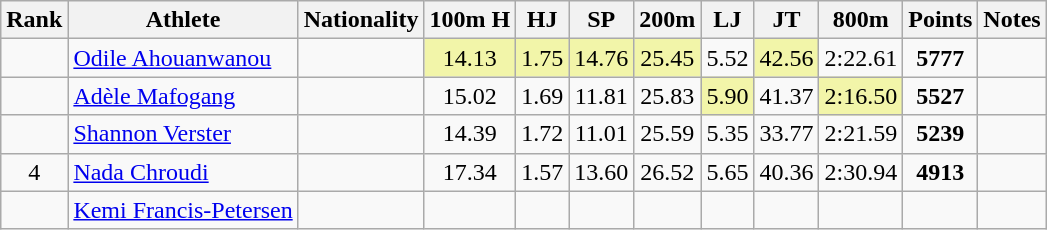<table class="wikitable sortable" style=" text-align:center">
<tr>
<th>Rank</th>
<th>Athlete</th>
<th>Nationality</th>
<th>100m H</th>
<th>HJ</th>
<th>SP</th>
<th>200m</th>
<th>LJ</th>
<th>JT</th>
<th>800m</th>
<th>Points</th>
<th>Notes</th>
</tr>
<tr>
<td></td>
<td align=left><a href='#'>Odile Ahouanwanou</a></td>
<td align=left></td>
<td bgcolor=#F2F5A9>14.13</td>
<td bgcolor=#F2F5A9>1.75</td>
<td bgcolor=#F2F5A9>14.76</td>
<td bgcolor=#F2F5A9>25.45</td>
<td>5.52</td>
<td bgcolor=#F2F5A9>42.56</td>
<td>2:22.61</td>
<td><strong>5777</strong></td>
<td></td>
</tr>
<tr>
<td></td>
<td align=left><a href='#'>Adèle Mafogang</a></td>
<td align=left></td>
<td>15.02</td>
<td>1.69</td>
<td>11.81</td>
<td>25.83</td>
<td bgcolor=#F2F5A9>5.90</td>
<td>41.37</td>
<td bgcolor=#F2F5A9>2:16.50</td>
<td><strong>5527</strong></td>
<td></td>
</tr>
<tr>
<td></td>
<td align=left><a href='#'>Shannon Verster</a></td>
<td align=left></td>
<td>14.39</td>
<td>1.72</td>
<td>11.01</td>
<td>25.59</td>
<td>5.35</td>
<td>33.77</td>
<td>2:21.59</td>
<td><strong>5239</strong></td>
<td></td>
</tr>
<tr>
<td>4</td>
<td align=left><a href='#'>Nada Chroudi</a></td>
<td align=left></td>
<td>17.34</td>
<td>1.57</td>
<td>13.60</td>
<td>26.52</td>
<td>5.65</td>
<td>40.36</td>
<td>2:30.94</td>
<td><strong>4913</strong></td>
<td></td>
</tr>
<tr>
<td></td>
<td align=left><a href='#'>Kemi Francis-Petersen</a></td>
<td align=left></td>
<td></td>
<td></td>
<td></td>
<td></td>
<td></td>
<td></td>
<td></td>
<td></td>
<td></td>
</tr>
</table>
